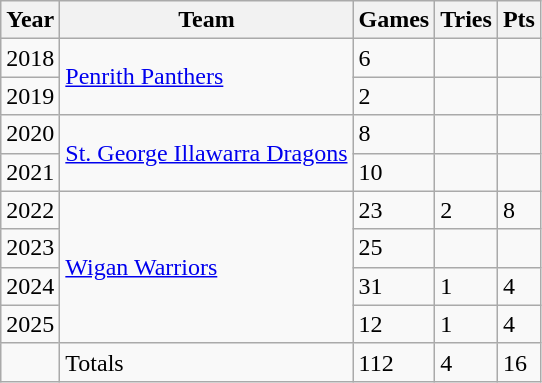<table class="wikitable">
<tr>
<th>Year</th>
<th>Team</th>
<th>Games</th>
<th>Tries</th>
<th>Pts</th>
</tr>
<tr>
<td>2018</td>
<td rowspan="2"> <a href='#'>Penrith Panthers</a></td>
<td>6</td>
<td></td>
<td></td>
</tr>
<tr>
<td>2019</td>
<td>2</td>
<td></td>
<td></td>
</tr>
<tr>
<td>2020</td>
<td rowspan="2"> <a href='#'>St. George Illawarra Dragons</a></td>
<td>8</td>
<td></td>
<td></td>
</tr>
<tr>
<td>2021</td>
<td>10</td>
<td></td>
<td></td>
</tr>
<tr>
<td>2022</td>
<td rowspan="4"> <a href='#'>Wigan Warriors</a></td>
<td>23</td>
<td>2</td>
<td>8</td>
</tr>
<tr>
<td>2023</td>
<td>25</td>
<td></td>
<td></td>
</tr>
<tr>
<td>2024</td>
<td>31</td>
<td>1</td>
<td>4</td>
</tr>
<tr>
<td>2025</td>
<td>12</td>
<td>1</td>
<td>4</td>
</tr>
<tr>
<td></td>
<td>Totals</td>
<td>112</td>
<td>4</td>
<td>16</td>
</tr>
</table>
